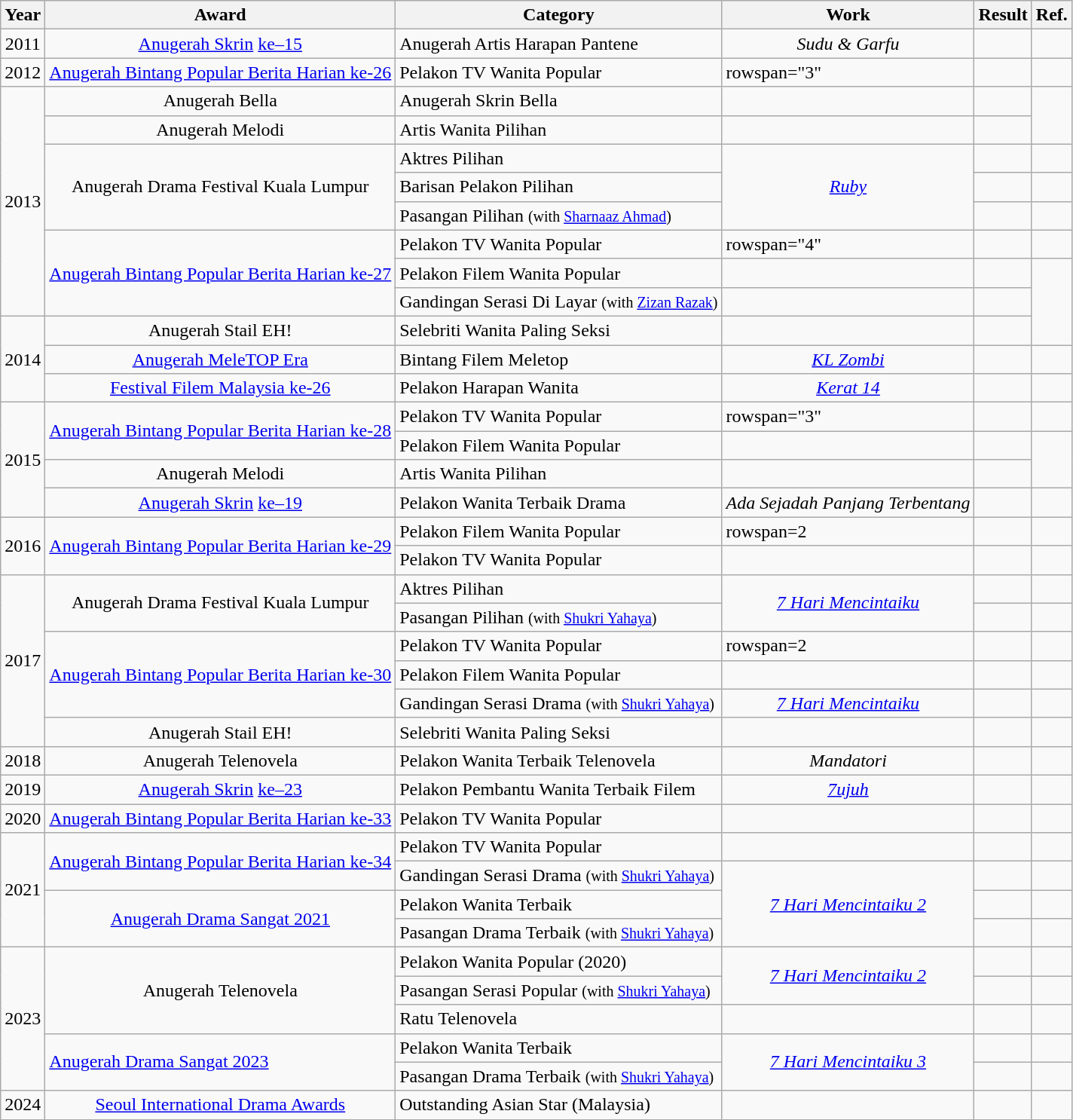<table class="wikitable sortable">
<tr>
<th>Year</th>
<th>Award</th>
<th>Category</th>
<th>Work</th>
<th>Result</th>
<th class=unsortable>Ref.</th>
</tr>
<tr>
<td style="text-align:center;">2011</td>
<td style="text-align:center;"><a href='#'>Anugerah Skrin</a> <a href='#'>ke–15</a></td>
<td>Anugerah Artis Harapan Pantene</td>
<td style="text-align:center;"><em>Sudu & Garfu</em></td>
<td></td>
<td></td>
</tr>
<tr>
<td style="text-align:center;">2012</td>
<td style="text-align:center;"><a href='#'>Anugerah Bintang Popular Berita Harian ke-26</a></td>
<td>Pelakon TV Wanita Popular</td>
<td>rowspan="3" </td>
<td></td>
<td></td>
</tr>
<tr>
<td rowspan="8" style="text-align:center;">2013</td>
<td style="text-align:center;">Anugerah Bella</td>
<td>Anugerah Skrin Bella</td>
<td></td>
<td></td>
</tr>
<tr>
<td style="text-align:center;">Anugerah Melodi</td>
<td>Artis Wanita Pilihan</td>
<td></td>
<td></td>
</tr>
<tr>
<td rowspan="3" style="text-align:center;">Anugerah Drama Festival Kuala Lumpur</td>
<td>Aktres Pilihan</td>
<td rowspan="3" style="text-align:center;"><em><a href='#'>Ruby</a></em></td>
<td></td>
<td></td>
</tr>
<tr>
<td>Barisan Pelakon Pilihan</td>
<td></td>
<td></td>
</tr>
<tr>
<td>Pasangan Pilihan <small>(with <a href='#'>Sharnaaz Ahmad</a>)</small></td>
<td></td>
<td></td>
</tr>
<tr>
<td rowspan="3" style="text-align:center;"><a href='#'>Anugerah Bintang Popular Berita Harian ke-27</a></td>
<td>Pelakon TV Wanita Popular</td>
<td>rowspan="4" </td>
<td></td>
<td></td>
</tr>
<tr>
<td>Pelakon Filem Wanita Popular</td>
<td></td>
<td></td>
</tr>
<tr>
<td>Gandingan Serasi Di Layar <small>(with <a href='#'>Zizan Razak</a>)</small></td>
<td></td>
<td></td>
</tr>
<tr>
<td rowspan="3" style="text-align:center;">2014</td>
<td style="text-align:center;">Anugerah Stail EH!</td>
<td>Selebriti Wanita Paling Seksi</td>
<td></td>
<td></td>
</tr>
<tr>
<td style="text-align:center;"><a href='#'>Anugerah MeleTOP Era</a></td>
<td>Bintang Filem Meletop</td>
<td style="text-align:center;"><em><a href='#'>KL Zombi</a></em></td>
<td></td>
<td></td>
</tr>
<tr>
<td style="text-align:center;"><a href='#'>Festival Filem Malaysia ke-26</a></td>
<td>Pelakon Harapan Wanita</td>
<td style="text-align:center;"><em><a href='#'>Kerat 14</a></em></td>
<td></td>
<td></td>
</tr>
<tr>
<td rowspan="4" style="text-align:center;">2015</td>
<td rowspan="2" style="text-align:center;"><a href='#'>Anugerah Bintang Popular Berita Harian ke-28</a></td>
<td>Pelakon TV Wanita Popular</td>
<td>rowspan="3" </td>
<td></td>
<td></td>
</tr>
<tr>
<td>Pelakon Filem Wanita Popular</td>
<td></td>
<td></td>
</tr>
<tr>
<td style="text-align:center;">Anugerah Melodi</td>
<td>Artis Wanita Pilihan</td>
<td></td>
<td></td>
</tr>
<tr>
<td style="text-align:center;"><a href='#'>Anugerah Skrin</a> <a href='#'>ke–19</a></td>
<td>Pelakon Wanita Terbaik Drama</td>
<td style="text-align:center;"><em>Ada Sejadah Panjang Terbentang</em></td>
<td></td>
<td></td>
</tr>
<tr>
<td rowspan=2 style="text-align:center;">2016</td>
<td rowspan=2 style="text-align:center;"><a href='#'>Anugerah Bintang Popular Berita Harian ke-29</a></td>
<td>Pelakon Filem Wanita Popular</td>
<td>rowspan=2 </td>
<td></td>
<td></td>
</tr>
<tr>
<td>Pelakon TV Wanita Popular</td>
<td></td>
<td></td>
</tr>
<tr>
<td rowspan="6" style="text-align:center;">2017</td>
<td rowspan=2 style="text-align:center;">Anugerah Drama Festival Kuala Lumpur</td>
<td>Aktres Pilihan</td>
<td rowspan=2 style="text-align:center;"><em><a href='#'>7 Hari Mencintaiku</a></em></td>
<td></td>
<td></td>
</tr>
<tr>
<td>Pasangan Pilihan <small>(with <a href='#'>Shukri Yahaya</a>)</small></td>
<td></td>
<td></td>
</tr>
<tr>
<td rowspan="3"  style="text-align:center;"><a href='#'>Anugerah Bintang Popular Berita Harian ke-30</a></td>
<td>Pelakon TV Wanita Popular</td>
<td>rowspan=2 </td>
<td></td>
<td></td>
</tr>
<tr>
<td>Pelakon Filem Wanita Popular</td>
<td></td>
<td></td>
</tr>
<tr>
<td>Gandingan Serasi Drama <small>(with <a href='#'>Shukri Yahaya</a>)</small></td>
<td style="text-align:center;"><em><a href='#'>7 Hari Mencintaiku</a></em></td>
<td></td>
<td></td>
</tr>
<tr>
<td style="text-align:center;">Anugerah Stail EH!</td>
<td>Selebriti Wanita Paling Seksi</td>
<td></td>
<td></td>
<td></td>
</tr>
<tr>
<td style="text-align:center;">2018</td>
<td style="text-align:center;">Anugerah Telenovela</td>
<td>Pelakon Wanita Terbaik Telenovela</td>
<td style="text-align:center;"><em>Mandatori</em></td>
<td></td>
<td></td>
</tr>
<tr>
<td style="text-align:center;">2019</td>
<td style="text-align:center;"><a href='#'>Anugerah Skrin</a> <a href='#'>ke–23</a></td>
<td>Pelakon Pembantu Wanita Terbaik Filem</td>
<td style="text-align:center;"><em><a href='#'>7ujuh</a></em></td>
<td></td>
<td></td>
</tr>
<tr>
<td rowspan="1" style="text-align:center;">2020</td>
<td rowspan="1" style="text-align:center;"><a href='#'>Anugerah Bintang Popular Berita Harian ke-33</a></td>
<td>Pelakon TV Wanita Popular</td>
<td></td>
<td></td>
<td></td>
</tr>
<tr>
<td rowspan="4" style="text-align:center;">2021</td>
<td rowspan="2" style="text-align:center;"><a href='#'>Anugerah Bintang Popular Berita Harian ke-34</a></td>
<td>Pelakon TV Wanita Popular</td>
<td></td>
<td></td>
<td></td>
</tr>
<tr>
<td>Gandingan Serasi Drama <small>(with <a href='#'>Shukri Yahaya</a>)</small></td>
<td rowspan="3" style="text-align:center;"><em><a href='#'>7 Hari Mencintaiku 2</a></em></td>
<td></td>
<td></td>
</tr>
<tr>
<td rowspan="2" style="text-align:center;"><a href='#'>Anugerah Drama Sangat 2021</a></td>
<td>Pelakon Wanita Terbaik</td>
<td></td>
<td></td>
</tr>
<tr>
<td>Pasangan Drama Terbaik <small>(with <a href='#'>Shukri Yahaya</a>)</small></td>
<td></td>
<td></td>
</tr>
<tr>
<td rowspan="5" style="text-align:center;">2023</td>
<td rowspan="3" style="text-align:center;">Anugerah Telenovela</td>
<td>Pelakon Wanita Popular (2020)</td>
<td rowspan="2" style="text-align:center;"><em><a href='#'>7 Hari Mencintaiku 2</a></em></td>
<td></td>
<td></td>
</tr>
<tr>
<td>Pasangan Serasi Popular <small>(with <a href='#'>Shukri Yahaya</a>)</small></td>
<td></td>
<td></td>
</tr>
<tr>
<td>Ratu Telenovela</td>
<td></td>
<td></td>
<td></td>
</tr>
<tr>
<td rowspan="2"><div><a href='#'>Anugerah Drama Sangat 2023</a></div></td>
<td>Pelakon Wanita Terbaik</td>
<td rowspan="2" style="text-align:center;"><em><a href='#'>7 Hari Mencintaiku 3</a></em></td>
<td></td>
<td></td>
</tr>
<tr>
<td>Pasangan Drama Terbaik <small>(with <a href='#'>Shukri Yahaya</a>)</small></td>
<td></td>
<td></td>
</tr>
<tr>
<td style="text-align:center;">2024</td>
<td style="text-align:center;"><a href='#'>Seoul International Drama Awards</a></td>
<td>Outstanding Asian Star (Malaysia)</td>
<td></td>
<td></td>
<td></td>
</tr>
</table>
